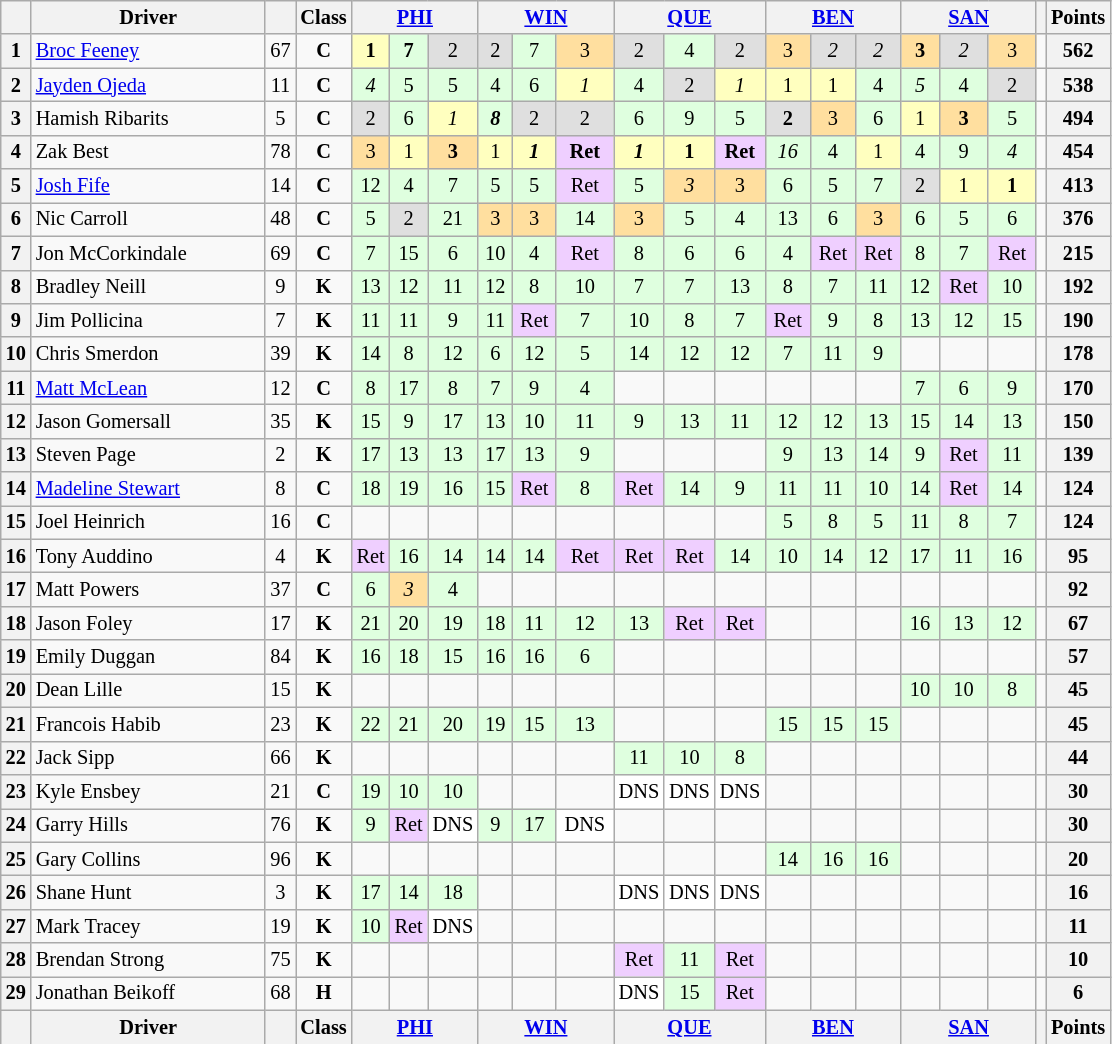<table class="wikitable" style="font-size: 85%; text-align: center">
<tr>
<th valign="middle"></th>
<th valign="middle" width="150">Driver</th>
<th valign="middle"></th>
<th valign="middle">Class</th>
<th colspan="3" width="63px"><a href='#'>PHI</a><br></th>
<th colspan="3" width="84px"><a href='#'>WIN</a><br></th>
<th colspan="3" width="84px"><a href='#'>QUE</a><br></th>
<th colspan="3" width="84px"><a href='#'>BEN</a><br></th>
<th colspan="3" width="84px"><a href='#'>SAN</a><br></th>
<th valign="middle"></th>
<th valign="middle">Points</th>
</tr>
<tr>
<th>1</th>
<td align=left> <a href='#'>Broc Feeney</a></td>
<td>67</td>
<td><strong><span>C</span></strong></td>
<td style="background:#ffffbf;"><strong>1</strong></td>
<td style="background:#dfffdf;"><strong>7</strong></td>
<td style="background:#dfdfdf;">2</td>
<td style="background:#dfdfdf;">2</td>
<td style="background:#dfffdf;">7</td>
<td style="background:#ffdf9f;">3</td>
<td style="background:#dfdfdf;">2</td>
<td style="background:#dfffdf;">4</td>
<td style="background:#dfdfdf;">2</td>
<td style="background:#ffdf9f;">3</td>
<td style="background:#dfdfdf;"><em>2</em></td>
<td style="background:#dfdfdf;"><em>2</em></td>
<td style="background:#ffdf9f;"><strong>3</strong></td>
<td style="background:#dfdfdf;"><em>2</em></td>
<td style="background:#ffdf9f;">3</td>
<td></td>
<th>562</th>
</tr>
<tr>
<th>2</th>
<td align=left> <a href='#'>Jayden Ojeda</a></td>
<td>11</td>
<td><strong><span>C</span></strong></td>
<td style="background:#dfffdf;"><em>4</em></td>
<td style="background:#dfffdf;">5</td>
<td style="background:#dfffdf;">5</td>
<td style="background:#dfffdf;">4</td>
<td style="background:#dfffdf;">6</td>
<td style="background:#ffffbf;"><em>1</em></td>
<td style="background:#dfffdf;">4</td>
<td style="background:#dfdfdf;">2</td>
<td style="background:#ffffbf;"><em>1</em></td>
<td style="background:#ffffbf;">1</td>
<td style="background:#ffffbf;">1</td>
<td style="background:#dfffdf;">4</td>
<td style="background:#dfffdf;"><em>5</em></td>
<td style="background:#dfffdf;">4</td>
<td style="background:#dfdfdf;">2</td>
<td></td>
<th>538</th>
</tr>
<tr>
<th>3</th>
<td align=left> Hamish Ribarits</td>
<td>5</td>
<td><strong><span>C</span></strong></td>
<td style="background:#dfdfdf;">2</td>
<td style="background:#dfffdf;">6</td>
<td style="background:#ffffbf;"><em>1</em></td>
<td style="background:#dfffdf;"><strong><em>8</em></strong></td>
<td style="background:#dfdfdf;">2</td>
<td style="background:#dfdfdf;">2</td>
<td style="background:#dfffdf;">6</td>
<td style="background:#dfffdf;">9</td>
<td style="background:#dfffdf;">5</td>
<td style="background:#dfdfdf;"><strong>2</strong></td>
<td style="background:#ffdf9f;">3</td>
<td style="background:#dfffdf;">6</td>
<td style="background:#ffffbf;">1</td>
<td style="background:#ffdf9f;"><strong>3</strong></td>
<td style="background:#dfffdf;">5</td>
<td></td>
<th>494</th>
</tr>
<tr>
<th>4</th>
<td align=left> Zak Best</td>
<td>78</td>
<td><strong><span>C</span></strong></td>
<td style="background:#ffdf9f;">3</td>
<td style="background:#ffffbf;">1</td>
<td style="background:#ffdf9f;"><strong>3</strong></td>
<td style="background:#ffffbf;">1</td>
<td style="background:#ffffbf;"><strong><em>1</em></strong></td>
<td style="background:#efcfff;"><strong>Ret</strong></td>
<td style="background:#ffffbf;"><strong><em>1</em></strong></td>
<td style="background:#ffffbf;"><strong>1</strong></td>
<td style="background:#efcfff;"><strong>Ret</strong></td>
<td style="background:#dfffdf;"><em>16</em></td>
<td style="background:#dfffdf;">4</td>
<td style="background:#ffffbf;">1</td>
<td style="background:#dfffdf;">4</td>
<td style="background:#dfffdf;">9</td>
<td style="background:#dfffdf;"><em>4</em></td>
<td></td>
<th>454</th>
</tr>
<tr>
<th>5</th>
<td align=left> <a href='#'>Josh Fife</a></td>
<td>14</td>
<td><strong><span>C</span></strong></td>
<td style="background:#dfffdf;">12</td>
<td style="background:#dfffdf;">4</td>
<td style="background:#dfffdf;">7</td>
<td style="background:#dfffdf;">5</td>
<td style="background:#dfffdf;">5</td>
<td style="background:#efcfff;">Ret</td>
<td style="background:#dfffdf;">5</td>
<td style="background:#ffdf9f;"><em>3</em></td>
<td style="background:#ffdf9f;">3</td>
<td style="background:#dfffdf;">6</td>
<td style="background:#dfffdf;">5</td>
<td style="background:#dfffdf;">7</td>
<td style="background:#dfdfdf;">2</td>
<td style="background:#ffffbf;">1</td>
<td style="background:#ffffbf;"><strong>1</strong></td>
<td></td>
<th>413</th>
</tr>
<tr>
<th>6</th>
<td align=left> Nic Carroll</td>
<td>48</td>
<td><strong><span>C</span></strong></td>
<td style="background:#dfffdf;">5</td>
<td style="background:#dfdfdf;">2</td>
<td style="background:#dfffdf;">21</td>
<td style="background:#ffdf9f;">3</td>
<td style="background:#ffdf9f;">3</td>
<td style="background:#dfffdf;">14</td>
<td style="background:#ffdf9f;">3</td>
<td style="background:#dfffdf;">5</td>
<td style="background:#dfffdf;">4</td>
<td style="background:#dfffdf;">13</td>
<td style="background:#dfffdf;">6</td>
<td style="background:#ffdf9f;">3</td>
<td style="background:#dfffdf;">6</td>
<td style="background:#dfffdf;">5</td>
<td style="background:#dfffdf;">6</td>
<td></td>
<th>376</th>
</tr>
<tr>
<th>7</th>
<td align=left> Jon McCorkindale</td>
<td>69</td>
<td><strong><span>C</span></strong></td>
<td style="background:#dfffdf;">7</td>
<td style="background:#dfffdf;">15</td>
<td style="background:#dfffdf;">6</td>
<td style="background:#dfffdf;">10</td>
<td style="background:#dfffdf;">4</td>
<td style="background:#efcfff;">Ret</td>
<td style="background:#dfffdf;">8</td>
<td style="background:#dfffdf;">6</td>
<td style="background:#dfffdf;">6</td>
<td style="background:#dfffdf;">4</td>
<td style="background:#efcfff;">Ret</td>
<td style="background:#efcfff;">Ret</td>
<td style="background:#dfffdf;">8</td>
<td style="background:#dfffdf;">7</td>
<td style="background:#efcfff;">Ret</td>
<td></td>
<th>215</th>
</tr>
<tr>
<th>8</th>
<td align=left> Bradley Neill</td>
<td>9</td>
<td><strong><span>K</span></strong></td>
<td style="background:#dfffdf;">13</td>
<td style="background:#dfffdf;">12</td>
<td style="background:#dfffdf;">11</td>
<td style="background:#dfffdf;">12</td>
<td style="background:#dfffdf;">8</td>
<td style="background:#dfffdf;">10</td>
<td style="background:#dfffdf;">7</td>
<td style="background:#dfffdf;">7</td>
<td style="background:#dfffdf;">13</td>
<td style="background:#dfffdf;">8</td>
<td style="background:#dfffdf;">7</td>
<td style="background:#dfffdf;">11</td>
<td style="background:#dfffdf;">12</td>
<td style="background:#efcfff;">Ret</td>
<td style="background:#dfffdf;">10</td>
<td></td>
<th>192</th>
</tr>
<tr>
<th>9</th>
<td align=left> Jim Pollicina</td>
<td>7</td>
<td><strong><span>K</span></strong></td>
<td style="background:#dfffdf;">11</td>
<td style="background:#dfffdf;">11</td>
<td style="background:#dfffdf;">9</td>
<td style="background:#dfffdf;">11</td>
<td style="background:#efcfff;">Ret</td>
<td style="background:#dfffdf;">7</td>
<td style="background:#dfffdf;">10</td>
<td style="background:#dfffdf;">8</td>
<td style="background:#dfffdf;">7</td>
<td style="background:#efcfff;">Ret</td>
<td style="background:#dfffdf;">9</td>
<td style="background:#dfffdf;">8</td>
<td style="background:#dfffdf;">13</td>
<td style="background:#dfffdf;">12</td>
<td style="background:#dfffdf;">15</td>
<td></td>
<th>190</th>
</tr>
<tr>
<th>10</th>
<td align=left> Chris Smerdon</td>
<td>39</td>
<td><strong><span>K</span></strong></td>
<td style="background:#dfffdf;">14</td>
<td style="background:#dfffdf;">8</td>
<td style="background:#dfffdf;">12</td>
<td style="background:#dfffdf;">6</td>
<td style="background:#dfffdf;">12</td>
<td style="background:#dfffdf;">5</td>
<td style="background:#dfffdf;">14</td>
<td style="background:#dfffdf;">12</td>
<td style="background:#dfffdf;">12</td>
<td style="background:#dfffdf;">7</td>
<td style="background:#dfffdf;">11</td>
<td style="background:#dfffdf;">9</td>
<td></td>
<td></td>
<td></td>
<td></td>
<th>178</th>
</tr>
<tr>
<th>11</th>
<td align=left> <a href='#'>Matt McLean</a></td>
<td>12</td>
<td><strong><span>C</span></strong></td>
<td style="background:#dfffdf;">8</td>
<td style="background:#dfffdf;">17</td>
<td style="background:#dfffdf;">8</td>
<td style="background:#dfffdf;">7</td>
<td style="background:#dfffdf;">9</td>
<td style="background:#dfffdf;">4</td>
<td></td>
<td></td>
<td></td>
<td></td>
<td></td>
<td></td>
<td style="background:#dfffdf;">7</td>
<td style="background:#dfffdf;">6</td>
<td style="background:#dfffdf;">9</td>
<td></td>
<th>170</th>
</tr>
<tr>
<th>12</th>
<td align=left> Jason Gomersall</td>
<td>35</td>
<td><strong><span>K</span></strong></td>
<td style="background:#dfffdf;">15</td>
<td style="background:#dfffdf;">9</td>
<td style="background:#dfffdf;">17</td>
<td style="background:#dfffdf;">13</td>
<td style="background:#dfffdf;">10</td>
<td style="background:#dfffdf;">11</td>
<td style="background:#dfffdf;">9</td>
<td style="background:#dfffdf;">13</td>
<td style="background:#dfffdf;">11</td>
<td style="background:#dfffdf;">12</td>
<td style="background:#dfffdf;">12</td>
<td style="background:#dfffdf;">13</td>
<td style="background:#dfffdf;">15</td>
<td style="background:#dfffdf;">14</td>
<td style="background:#dfffdf;">13</td>
<td></td>
<th>150</th>
</tr>
<tr>
<th>13</th>
<td align=left> Steven Page</td>
<td>2</td>
<td><strong><span>K</span></strong></td>
<td style="background:#dfffdf;">17</td>
<td style="background:#dfffdf;">13</td>
<td style="background:#dfffdf;">13</td>
<td style="background:#dfffdf;">17</td>
<td style="background:#dfffdf;">13</td>
<td style="background:#dfffdf;">9</td>
<td></td>
<td></td>
<td></td>
<td style="background:#dfffdf;">9</td>
<td style="background:#dfffdf;">13</td>
<td style="background:#dfffdf;">14</td>
<td style="background:#dfffdf;">9</td>
<td style="background:#efcfff;">Ret</td>
<td style="background:#dfffdf;">11</td>
<td></td>
<th>139</th>
</tr>
<tr>
<th>14</th>
<td align=left> <a href='#'>Madeline Stewart</a></td>
<td>8</td>
<td><strong><span>C</span></strong></td>
<td style="background:#dfffdf;">18</td>
<td style="background:#dfffdf;">19</td>
<td style="background:#dfffdf;">16</td>
<td style="background:#dfffdf;">15</td>
<td style="background:#efcfff;">Ret</td>
<td style="background:#dfffdf;">8</td>
<td style="background:#efcfff;">Ret</td>
<td style="background:#dfffdf;">14</td>
<td style="background:#dfffdf;">9</td>
<td style="background:#dfffdf;">11</td>
<td style="background:#dfffdf;">11</td>
<td style="background:#dfffdf;">10</td>
<td style="background:#dfffdf;">14</td>
<td style="background:#efcfff;">Ret</td>
<td style="background:#dfffdf;">14</td>
<td></td>
<th>124</th>
</tr>
<tr>
<th>15</th>
<td align=left> Joel Heinrich</td>
<td>16</td>
<td><strong><span>C</span></strong></td>
<td></td>
<td></td>
<td></td>
<td></td>
<td></td>
<td></td>
<td></td>
<td></td>
<td></td>
<td style="background:#dfffdf;">5</td>
<td style="background:#dfffdf;">8</td>
<td style="background:#dfffdf;">5</td>
<td style="background:#dfffdf;">11</td>
<td style="background:#dfffdf;">8</td>
<td style="background:#dfffdf;">7</td>
<td></td>
<th>124</th>
</tr>
<tr>
<th>16</th>
<td align=left> Tony Auddino</td>
<td>4</td>
<td><strong><span>K</span></strong></td>
<td style="background:#efcfff;">Ret</td>
<td style="background:#dfffdf;">16</td>
<td style="background:#dfffdf;">14</td>
<td style="background:#dfffdf;">14</td>
<td style="background:#dfffdf;">14</td>
<td style="background:#efcfff;">Ret</td>
<td style="background:#efcfff;">Ret</td>
<td style="background:#efcfff;">Ret</td>
<td style="background:#dfffdf;">14</td>
<td style="background:#dfffdf;">10</td>
<td style="background:#dfffdf;">14</td>
<td style="background:#dfffdf;">12</td>
<td style="background:#dfffdf;">17</td>
<td style="background:#dfffdf;">11</td>
<td style="background:#dfffdf;">16</td>
<td></td>
<th>95</th>
</tr>
<tr>
<th>17</th>
<td align=left> Matt Powers</td>
<td>37</td>
<td><strong><span>C</span></strong></td>
<td style="background:#dfffdf;">6</td>
<td style="background:#ffdf9f;"><em>3</em></td>
<td style="background:#dfffdf;">4</td>
<td></td>
<td></td>
<td></td>
<td></td>
<td></td>
<td></td>
<td></td>
<td></td>
<td></td>
<td></td>
<td></td>
<td></td>
<td></td>
<th>92</th>
</tr>
<tr>
<th>18</th>
<td align=left> Jason Foley</td>
<td>17</td>
<td><strong><span>K</span></strong></td>
<td style="background:#dfffdf;">21</td>
<td style="background:#dfffdf;">20</td>
<td style="background:#dfffdf;">19</td>
<td style="background:#dfffdf;">18</td>
<td style="background:#dfffdf;">11</td>
<td style="background:#dfffdf;">12</td>
<td style="background:#dfffdf;">13</td>
<td style="background:#efcfff;">Ret</td>
<td style="background:#efcfff;">Ret</td>
<td></td>
<td></td>
<td></td>
<td style="background:#dfffdf;">16</td>
<td style="background:#dfffdf;">13</td>
<td style="background:#dfffdf;">12</td>
<td></td>
<th>67</th>
</tr>
<tr>
<th>19</th>
<td align=left> Emily Duggan</td>
<td>84</td>
<td><strong><span>K</span></strong></td>
<td style="background:#dfffdf;">16</td>
<td style="background:#dfffdf;">18</td>
<td style="background:#dfffdf;">15</td>
<td style="background:#dfffdf;">16</td>
<td style="background:#dfffdf;">16</td>
<td style="background:#dfffdf;">6</td>
<td></td>
<td></td>
<td></td>
<td></td>
<td></td>
<td></td>
<td></td>
<td></td>
<td></td>
<td></td>
<th>57</th>
</tr>
<tr>
<th>20</th>
<td align=left> Dean Lille</td>
<td>15</td>
<td><strong><span>K</span></strong></td>
<td></td>
<td></td>
<td></td>
<td></td>
<td></td>
<td></td>
<td></td>
<td></td>
<td></td>
<td></td>
<td></td>
<td></td>
<td style="background:#dfffdf;">10</td>
<td style="background:#dfffdf;">10</td>
<td style="background:#dfffdf;">8</td>
<td></td>
<th>45</th>
</tr>
<tr>
<th>21</th>
<td align=left> Francois Habib</td>
<td>23</td>
<td><strong><span>K</span></strong></td>
<td style="background:#dfffdf;">22</td>
<td style="background:#dfffdf;">21</td>
<td style="background:#dfffdf;">20</td>
<td style="background:#dfffdf;">19</td>
<td style="background:#dfffdf;">15</td>
<td style="background:#dfffdf;">13</td>
<td></td>
<td></td>
<td></td>
<td style="background:#dfffdf;">15</td>
<td style="background:#dfffdf;">15</td>
<td style="background:#dfffdf;">15</td>
<td></td>
<td></td>
<td></td>
<td></td>
<th>45</th>
</tr>
<tr>
<th>22</th>
<td align=left> Jack Sipp</td>
<td>66</td>
<td><strong><span>K</span></strong></td>
<td></td>
<td></td>
<td></td>
<td></td>
<td></td>
<td></td>
<td style="background:#dfffdf;">11</td>
<td style="background:#dfffdf;">10</td>
<td style="background:#dfffdf;">8</td>
<td></td>
<td></td>
<td></td>
<td></td>
<td></td>
<td></td>
<td></td>
<th>44</th>
</tr>
<tr>
<th>23</th>
<td align=left> Kyle Ensbey</td>
<td>21</td>
<td><strong><span>C</span></strong></td>
<td style="background:#dfffdf;">19</td>
<td style="background:#dfffdf;">10</td>
<td style="background:#dfffdf;">10</td>
<td></td>
<td></td>
<td></td>
<td style="background:#ffffff;">DNS</td>
<td style="background:#ffffff;">DNS</td>
<td style="background:#ffffff;">DNS</td>
<td></td>
<td></td>
<td></td>
<td></td>
<td></td>
<td></td>
<td></td>
<th>30</th>
</tr>
<tr>
<th>24</th>
<td align=left> Garry Hills</td>
<td>76</td>
<td><strong><span>K</span></strong></td>
<td style="background:#dfffdf;">9</td>
<td style="background:#efcfff;">Ret</td>
<td style="background:#ffffff;">DNS</td>
<td style="background:#dfffdf;">9</td>
<td style="background:#dfffdf;">17</td>
<td style="background:#ffffff;">DNS</td>
<td></td>
<td></td>
<td></td>
<td></td>
<td></td>
<td></td>
<td></td>
<td></td>
<td></td>
<td></td>
<th>30</th>
</tr>
<tr>
<th>25</th>
<td align=left> Gary Collins</td>
<td>96</td>
<td><strong><span>K</span></strong></td>
<td></td>
<td></td>
<td></td>
<td></td>
<td></td>
<td></td>
<td></td>
<td></td>
<td></td>
<td style="background:#dfffdf;">14</td>
<td style="background:#dfffdf;">16</td>
<td style="background:#dfffdf;">16</td>
<td></td>
<td></td>
<td></td>
<td></td>
<th>20</th>
</tr>
<tr>
<th>26</th>
<td align=left> Shane Hunt</td>
<td>3</td>
<td><strong><span>K</span></strong></td>
<td style="background:#dfffdf;">17</td>
<td style="background:#dfffdf;">14</td>
<td style="background:#dfffdf;">18</td>
<td></td>
<td></td>
<td></td>
<td style="background:#ffffff;">DNS</td>
<td style="background:#ffffff;">DNS</td>
<td style="background:#ffffff;">DNS</td>
<td></td>
<td></td>
<td></td>
<td></td>
<td></td>
<td></td>
<td></td>
<th>16</th>
</tr>
<tr>
<th>27</th>
<td align=left> Mark Tracey</td>
<td>19</td>
<td><strong><span>K</span></strong></td>
<td style="background:#dfffdf;">10</td>
<td style="background:#efcfff;">Ret</td>
<td style="background:#ffffff;">DNS</td>
<td></td>
<td></td>
<td></td>
<td></td>
<td></td>
<td></td>
<td></td>
<td></td>
<td></td>
<td></td>
<td></td>
<td></td>
<td></td>
<th>11</th>
</tr>
<tr>
<th>28</th>
<td align=left> Brendan Strong</td>
<td>75</td>
<td><strong><span>K</span></strong></td>
<td></td>
<td></td>
<td></td>
<td></td>
<td></td>
<td></td>
<td style="background:#efcfff;">Ret</td>
<td style="background:#dfffdf;">11</td>
<td style="background:#efcfff;">Ret</td>
<td></td>
<td></td>
<td></td>
<td></td>
<td></td>
<td></td>
<td></td>
<th>10</th>
</tr>
<tr>
<th>29</th>
<td align=left> Jonathan Beikoff</td>
<td>68</td>
<td><strong><span>H</span></strong></td>
<td></td>
<td></td>
<td></td>
<td></td>
<td></td>
<td></td>
<td style="background:#ffffff;">DNS</td>
<td style="background:#dfffdf;">15</td>
<td style="background:#efcfff;">Ret</td>
<td></td>
<td></td>
<td></td>
<td></td>
<td></td>
<td></td>
<td></td>
<th>6</th>
</tr>
<tr>
<th valign="middle"></th>
<th valign="middle" width="150">Driver</th>
<th valign="middle"></th>
<th valign="middle">Class</th>
<th colspan="3" width="63px"><a href='#'>PHI</a><br></th>
<th colspan="3" width="84px"><a href='#'>WIN</a><br></th>
<th colspan="3" width="84px"><a href='#'>QUE</a><br></th>
<th colspan="3" width="84px"><a href='#'>BEN</a><br></th>
<th colspan="3" width="84px"><a href='#'>SAN</a><br></th>
<th valign="middle"></th>
<th valign="middle">Points</th>
</tr>
<tr>
</tr>
</table>
